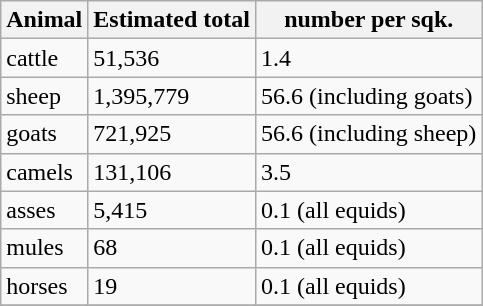<table align="center" class="wikitable">
<tr>
<th>Animal</th>
<th>Estimated total</th>
<th>number per sqk.</th>
</tr>
<tr>
<td>cattle</td>
<td>51,536</td>
<td>1.4</td>
</tr>
<tr>
<td>sheep</td>
<td>1,395,779</td>
<td>56.6 (including goats)</td>
</tr>
<tr>
<td>goats</td>
<td>721,925</td>
<td>56.6 (including sheep)</td>
</tr>
<tr>
<td>camels</td>
<td>131,106</td>
<td>3.5</td>
</tr>
<tr>
<td>asses</td>
<td>5,415</td>
<td>0.1 (all equids)</td>
</tr>
<tr>
<td>mules</td>
<td>68</td>
<td>0.1 (all equids)</td>
</tr>
<tr>
<td>horses</td>
<td>19</td>
<td>0.1 (all equids)</td>
</tr>
<tr>
</tr>
</table>
